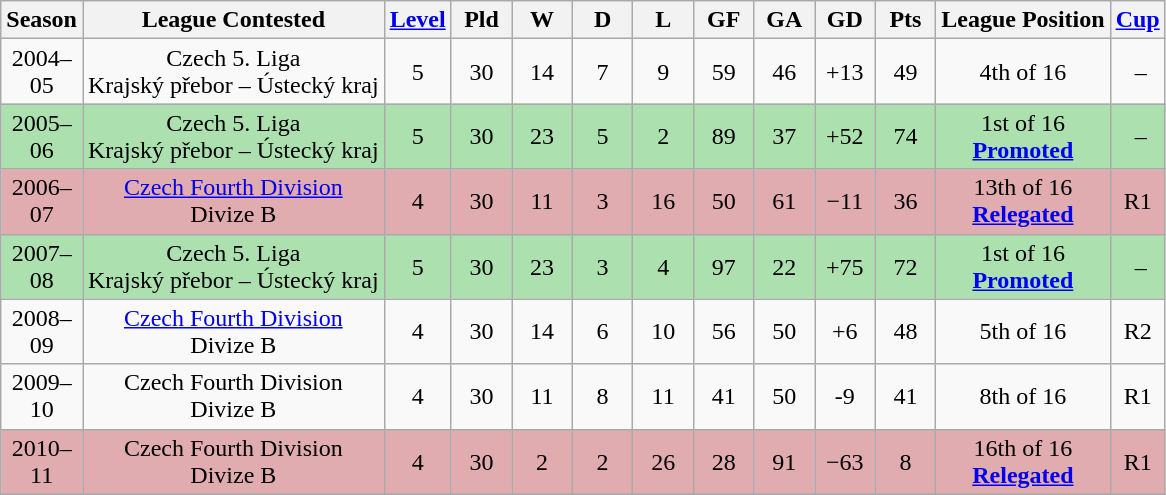<table class="wikitable" style="text-align: center;">
<tr>
<th width="33">Season<br></th>
<th style="text-align:center;">League Contested</th>
<th width="20"><a href='#'>Level</a><br></th>
<th width="33">Pld<br></th>
<th width="33">W<br></th>
<th width="33">D<br></th>
<th width="33">L<br></th>
<th width="33">GF<br></th>
<th width="33">GA<br></th>
<th width="33">GD<br></th>
<th width="33">Pts<br></th>
<th style="text-align:center;">League Position<br></th>
<th style="text-align:center;"><a href='#'>Cup</a><br></th>
</tr>
<tr align="center">
<td>2004–05</td>
<td>Czech 5. Liga<br>Krajský přebor – Ústecký kraj</td>
<td>5</td>
<td>30</td>
<td>14</td>
<td>7</td>
<td>9</td>
<td>59</td>
<td>46</td>
<td>+13</td>
<td>49</td>
<td>4th of 16</td>
<td> –</td>
</tr>
<tr bgcolor="#ACE1AF">
<td>2005–06</td>
<td>Czech 5. Liga<br>Krajský přebor – Ústecký kraj</td>
<td>5</td>
<td>30</td>
<td>23</td>
<td>5</td>
<td>2</td>
<td>89</td>
<td>37</td>
<td>+52</td>
<td>74</td>
<td>1st of 16<br><strong><a href='#'>Promoted</a></strong></td>
<td> –</td>
</tr>
<tr bgcolor="#E1ACAF">
<td>2006–07</td>
<td><a href='#'>Czech Fourth Division</a><br>Divize B</td>
<td>4</td>
<td>30</td>
<td>11</td>
<td>3</td>
<td>16</td>
<td>50</td>
<td>61</td>
<td>−11</td>
<td>36</td>
<td>13th of 16<br><strong><a href='#'>Relegated</a></strong></td>
<td>R1</td>
</tr>
<tr bgcolor="#ACE1AF">
<td>2007–08</td>
<td>Czech 5. Liga<br>Krajský přebor – Ústecký kraj</td>
<td>5</td>
<td>30</td>
<td>23</td>
<td>3</td>
<td>4</td>
<td>97</td>
<td>22</td>
<td>+75</td>
<td>72</td>
<td>1st of 16<br><strong><a href='#'>Promoted</a></strong></td>
<td> –</td>
</tr>
<tr>
<td>2008–09</td>
<td><a href='#'>Czech Fourth Division</a><br>Divize B</td>
<td>4</td>
<td>30</td>
<td>14</td>
<td>6</td>
<td>10</td>
<td>56</td>
<td>50</td>
<td>+6</td>
<td>48</td>
<td>5th of 16</td>
<td>R2</td>
</tr>
<tr>
<td>2009–10</td>
<td>Czech Fourth Division<br>Divize B</td>
<td>4</td>
<td>30</td>
<td>11</td>
<td>8</td>
<td>11</td>
<td>41</td>
<td>50</td>
<td>-9</td>
<td>41</td>
<td>8th of 16</td>
<td>R1</td>
</tr>
<tr bgcolor="#E1ACAF">
<td>2010–11</td>
<td>Czech Fourth Division<br>Divize B</td>
<td>4</td>
<td>30</td>
<td>2</td>
<td>2</td>
<td>26</td>
<td>28</td>
<td>91</td>
<td>−63</td>
<td>8</td>
<td>16th of 16<br><strong><a href='#'>Relegated</a></strong></td>
<td>R1</td>
</tr>
</table>
